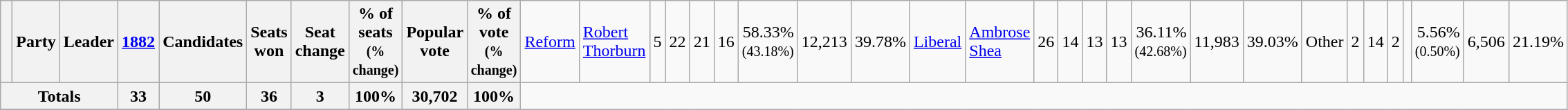<table class="wikitable">
<tr>
<th> </th>
<th>Party</th>
<th>Leader</th>
<th><a href='#'>1882</a></th>
<th>Candidates</th>
<th>Seats won</th>
<th>Seat change</th>
<th>% of seats<br><small>(% change)</small></th>
<th>Popular vote</th>
<th>% of vote<br><small>(% change)</small><br></th>
<td><a href='#'>Reform</a></td>
<td><a href='#'>Robert Thorburn</a></td>
<td align=right>5</td>
<td align=right>22</td>
<td align=right>21</td>
<td align=right>16</td>
<td align=right>58.33%<br><small>(43.18%)</small></td>
<td align=right>12,213</td>
<td align=right>39.78%<br></td>
<td><a href='#'>Liberal</a></td>
<td><a href='#'>Ambrose Shea</a></td>
<td align=right>26</td>
<td align=right>14</td>
<td align=right>13</td>
<td align=right>13</td>
<td align=right>36.11%<br><small>(42.68%)</small></td>
<td align=right>11,983</td>
<td align=right>39.03%<br></td>
<td colspan="2">Other</td>
<td align=right>2</td>
<td align=right>14</td>
<td align=right>2</td>
<td align=right></td>
<td align=right>5.56%<br><small>(0.50%)</small></td>
<td align=right>6,506</td>
<td align=right>21.19%</td>
</tr>
<tr>
<th colspan="3">Totals</th>
<th align=right>33</th>
<th align=right>50</th>
<th align=right>36</th>
<th align=right> 3</th>
<th align=right>100%</th>
<th align=right>30,702</th>
<th align=right>100%</th>
</tr>
<tr>
</tr>
</table>
